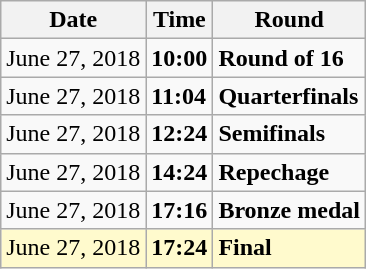<table class="wikitable">
<tr>
<th>Date</th>
<th>Time</th>
<th>Round</th>
</tr>
<tr>
<td>June 27, 2018</td>
<td><strong>10:00</strong></td>
<td><strong>Round of 16</strong></td>
</tr>
<tr>
<td>June 27, 2018</td>
<td><strong>11:04</strong></td>
<td><strong>Quarterfinals</strong></td>
</tr>
<tr>
<td>June 27, 2018</td>
<td><strong>12:24</strong></td>
<td><strong>Semifinals</strong></td>
</tr>
<tr>
<td>June 27, 2018</td>
<td><strong>14:24</strong></td>
<td><strong>Repechage</strong></td>
</tr>
<tr>
<td>June 27, 2018</td>
<td><strong>17:16</strong></td>
<td><strong>Bronze medal</strong></td>
</tr>
<tr style=background:lemonchiffon>
<td>June 27, 2018</td>
<td><strong>17:24</strong></td>
<td><strong>Final</strong></td>
</tr>
</table>
